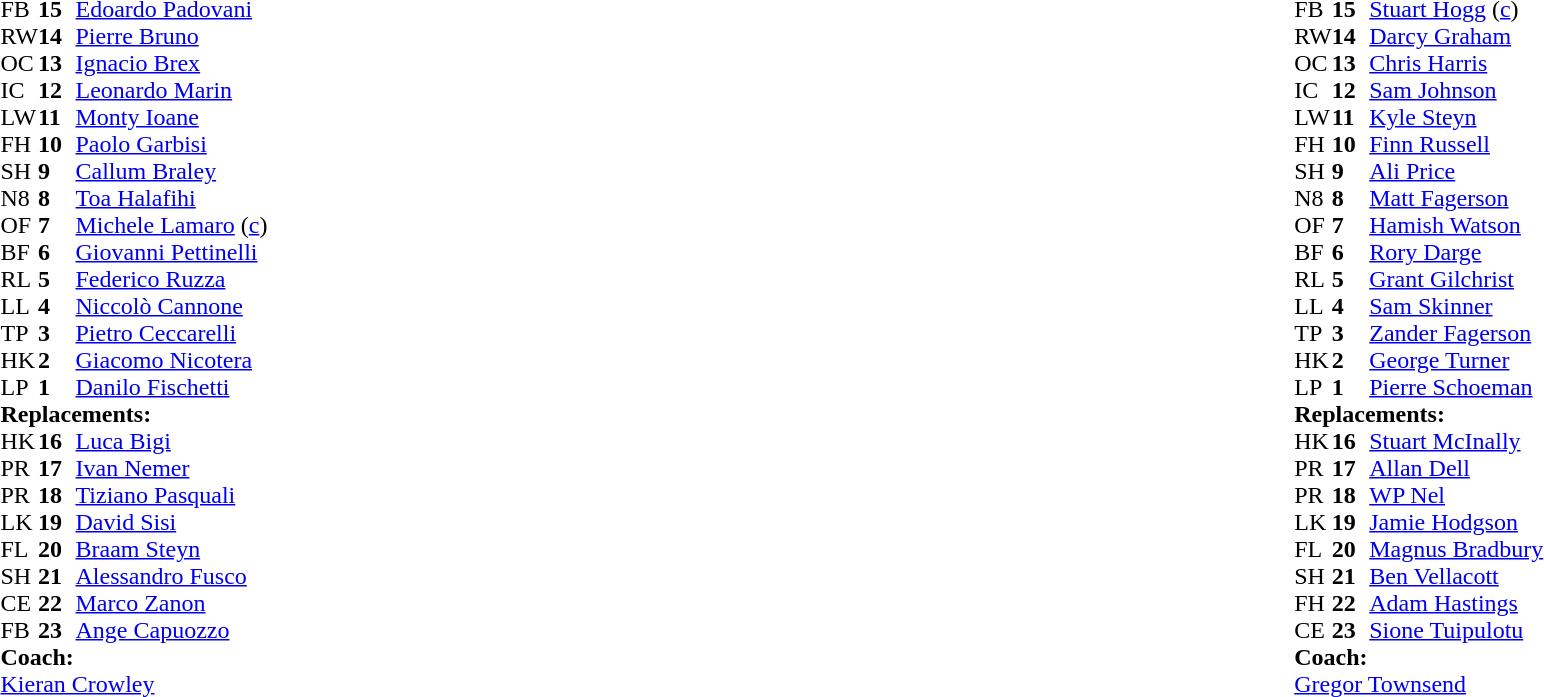<table style="width:100%">
<tr>
<td style="vertical-align:top; width:50%"><br><table cellspacing="0" cellpadding="0">
<tr>
<th width="25"></th>
<th width="25"></th>
</tr>
<tr>
<td>FB</td>
<td><strong>15</strong></td>
<td><a href='#'>Edoardo Padovani</a></td>
<td></td>
<td></td>
<td></td>
<td></td>
</tr>
<tr>
<td>RW</td>
<td><strong>14</strong></td>
<td><a href='#'>Pierre Bruno</a></td>
<td></td>
<td></td>
</tr>
<tr>
<td>OC</td>
<td><strong>13</strong></td>
<td><a href='#'>Ignacio Brex</a></td>
<td></td>
<td></td>
<td></td>
</tr>
<tr>
<td>IC</td>
<td><strong>12</strong></td>
<td><a href='#'>Leonardo Marin</a></td>
</tr>
<tr>
<td>LW</td>
<td><strong>11</strong></td>
<td><a href='#'>Monty Ioane</a></td>
</tr>
<tr>
<td>FH</td>
<td><strong>10</strong></td>
<td><a href='#'>Paolo Garbisi</a></td>
</tr>
<tr>
<td>SH</td>
<td><strong>9</strong></td>
<td><a href='#'>Callum Braley</a></td>
<td></td>
<td></td>
</tr>
<tr>
<td>N8</td>
<td><strong>8</strong></td>
<td><a href='#'>Toa Halafihi</a></td>
</tr>
<tr>
<td>OF</td>
<td><strong>7</strong></td>
<td><a href='#'>Michele Lamaro</a> (<a href='#'>c</a>)</td>
<td></td>
<td></td>
<td></td>
</tr>
<tr>
<td>BF</td>
<td><strong>6</strong></td>
<td><a href='#'>Giovanni Pettinelli</a></td>
<td></td>
<td></td>
<td></td>
<td></td>
</tr>
<tr>
<td>RL</td>
<td><strong>5</strong></td>
<td><a href='#'>Federico Ruzza</a></td>
</tr>
<tr>
<td>LL</td>
<td><strong>4</strong></td>
<td><a href='#'>Niccolò Cannone</a></td>
<td></td>
<td></td>
</tr>
<tr>
<td>TP</td>
<td><strong>3</strong></td>
<td><a href='#'>Pietro Ceccarelli</a></td>
<td></td>
<td></td>
</tr>
<tr>
<td>HK</td>
<td><strong>2</strong></td>
<td><a href='#'>Giacomo Nicotera</a></td>
<td></td>
<td></td>
</tr>
<tr>
<td>LP</td>
<td><strong>1</strong></td>
<td><a href='#'>Danilo Fischetti</a></td>
<td></td>
<td></td>
</tr>
<tr>
<td colspan="3"><strong>Replacements:</strong></td>
</tr>
<tr>
<td>HK</td>
<td><strong>16</strong></td>
<td><a href='#'>Luca Bigi</a></td>
<td></td>
<td></td>
</tr>
<tr>
<td>PR</td>
<td><strong>17</strong></td>
<td><a href='#'>Ivan Nemer</a></td>
<td></td>
<td></td>
</tr>
<tr>
<td>PR</td>
<td><strong>18</strong></td>
<td><a href='#'>Tiziano Pasquali</a></td>
<td></td>
<td></td>
</tr>
<tr>
<td>LK</td>
<td><strong>19</strong></td>
<td><a href='#'>David Sisi</a></td>
<td></td>
<td></td>
</tr>
<tr>
<td>FL</td>
<td><strong>20</strong></td>
<td><a href='#'>Braam Steyn</a></td>
<td></td>
<td></td>
<td></td>
<td></td>
</tr>
<tr>
<td>SH</td>
<td><strong>21</strong></td>
<td><a href='#'>Alessandro Fusco</a></td>
<td></td>
<td></td>
</tr>
<tr>
<td>CE</td>
<td><strong>22</strong></td>
<td><a href='#'>Marco Zanon</a></td>
<td></td>
<td></td>
<td></td>
<td></td>
</tr>
<tr>
<td>FB</td>
<td><strong>23</strong></td>
<td><a href='#'>Ange Capuozzo</a></td>
<td></td>
<td></td>
</tr>
<tr>
<td colspan="3"><strong>Coach:</strong></td>
</tr>
<tr>
<td colspan="3"><a href='#'>Kieran Crowley</a></td>
</tr>
</table>
</td>
<td style="vertical-align:top"></td>
<td style="vertical-align:top; width:50%"><br><table cellspacing="0" cellpadding="0" style="margin:auto">
<tr>
<th width="25"></th>
<th width="25"></th>
</tr>
<tr>
<td>FB</td>
<td><strong>15</strong></td>
<td><a href='#'>Stuart Hogg</a> (<a href='#'>c</a>)</td>
</tr>
<tr>
<td>RW</td>
<td><strong>14</strong></td>
<td><a href='#'>Darcy Graham</a></td>
</tr>
<tr>
<td>OC</td>
<td><strong>13</strong></td>
<td><a href='#'>Chris Harris</a></td>
</tr>
<tr>
<td>IC</td>
<td><strong>12</strong></td>
<td><a href='#'>Sam Johnson</a></td>
<td></td>
<td></td>
</tr>
<tr>
<td>LW</td>
<td><strong>11</strong></td>
<td><a href='#'>Kyle Steyn</a></td>
</tr>
<tr>
<td>FH</td>
<td><strong>10</strong></td>
<td><a href='#'>Finn Russell</a></td>
<td></td>
<td></td>
</tr>
<tr>
<td>SH</td>
<td><strong>9</strong></td>
<td><a href='#'>Ali Price</a></td>
<td></td>
<td></td>
</tr>
<tr>
<td>N8</td>
<td><strong>8</strong></td>
<td><a href='#'>Matt Fagerson</a></td>
<td></td>
<td></td>
</tr>
<tr>
<td>OF</td>
<td><strong>7</strong></td>
<td><a href='#'>Hamish Watson</a></td>
</tr>
<tr>
<td>BF</td>
<td><strong>6</strong></td>
<td><a href='#'>Rory Darge</a></td>
</tr>
<tr>
<td>RL</td>
<td><strong>5</strong></td>
<td><a href='#'>Grant Gilchrist</a></td>
</tr>
<tr>
<td>LL</td>
<td><strong>4</strong></td>
<td><a href='#'>Sam Skinner</a></td>
<td></td>
<td></td>
</tr>
<tr>
<td>TP</td>
<td><strong>3</strong></td>
<td><a href='#'>Zander Fagerson</a></td>
<td></td>
<td></td>
</tr>
<tr>
<td>HK</td>
<td><strong>2</strong></td>
<td><a href='#'>George Turner</a></td>
<td></td>
<td></td>
</tr>
<tr>
<td>LP</td>
<td><strong>1</strong></td>
<td><a href='#'>Pierre Schoeman</a></td>
<td></td>
<td></td>
</tr>
<tr>
<td colspan="3"><strong>Replacements:</strong></td>
</tr>
<tr>
<td>HK</td>
<td><strong>16</strong></td>
<td><a href='#'>Stuart McInally</a></td>
<td></td>
<td></td>
</tr>
<tr>
<td>PR</td>
<td><strong>17</strong></td>
<td><a href='#'>Allan Dell</a></td>
<td></td>
<td></td>
</tr>
<tr>
<td>PR</td>
<td><strong>18</strong></td>
<td><a href='#'>WP Nel</a></td>
<td></td>
<td></td>
</tr>
<tr>
<td>LK</td>
<td><strong>19</strong></td>
<td><a href='#'>Jamie Hodgson</a></td>
<td></td>
<td></td>
</tr>
<tr>
<td>FL</td>
<td><strong>20</strong></td>
<td><a href='#'>Magnus Bradbury</a></td>
<td></td>
<td></td>
</tr>
<tr>
<td>SH</td>
<td><strong>21</strong></td>
<td><a href='#'>Ben Vellacott</a></td>
<td></td>
<td></td>
</tr>
<tr>
<td>FH</td>
<td><strong>22</strong></td>
<td><a href='#'>Adam Hastings</a></td>
<td></td>
<td></td>
</tr>
<tr>
<td>CE</td>
<td><strong>23</strong></td>
<td><a href='#'>Sione Tuipulotu</a></td>
<td></td>
<td></td>
</tr>
<tr>
<td colspan="3"><strong>Coach:</strong></td>
</tr>
<tr>
<td colspan="3"><a href='#'>Gregor Townsend</a></td>
</tr>
</table>
</td>
</tr>
</table>
